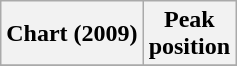<table class="wikitable plainrowheaders" style="text-align:center">
<tr>
<th scope="col">Chart (2009)</th>
<th scope="col">Peak<br> position</th>
</tr>
<tr>
</tr>
</table>
